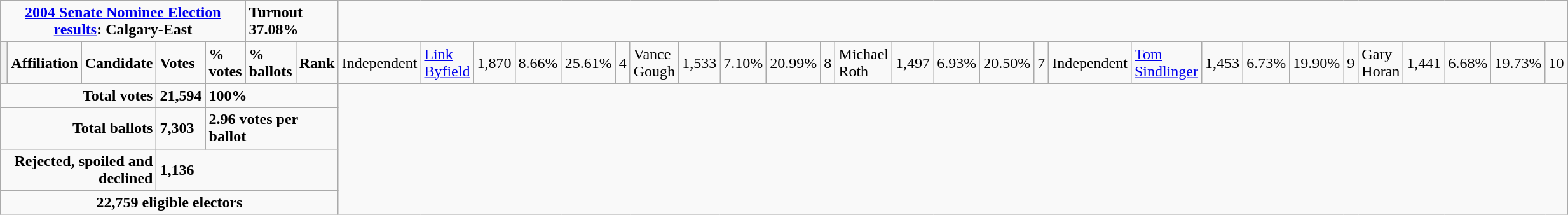<table class="wikitable">
<tr>
<td colspan="5" align=center><strong><a href='#'>2004 Senate Nominee Election results</a>: Calgary-East</strong></td>
<td colspan="2"><strong>Turnout 37.08%</strong></td>
</tr>
<tr>
<th style="width: 10px;"></th>
<td><strong>Affiliation</strong></td>
<td><strong>Candidate</strong></td>
<td><strong>Votes</strong></td>
<td><strong>% votes</strong></td>
<td><strong>% ballots</strong></td>
<td><strong>Rank</strong><br>




</td>
<td>Independent</td>
<td><a href='#'>Link Byfield</a></td>
<td>1,870</td>
<td>8.66%</td>
<td>25.61%</td>
<td>4<br></td>
<td>Vance Gough</td>
<td>1,533</td>
<td>7.10%</td>
<td>20.99%</td>
<td>8<br></td>
<td>Michael Roth</td>
<td>1,497</td>
<td>6.93%</td>
<td>20.50%</td>
<td>7<br></td>
<td>Independent</td>
<td><a href='#'>Tom Sindlinger</a></td>
<td>1,453</td>
<td>6.73%</td>
<td>19.90%</td>
<td>9<br></td>
<td>Gary Horan</td>
<td>1,441</td>
<td>6.68%</td>
<td>19.73%</td>
<td>10</td>
</tr>
<tr>
<td colspan="3" align="right"><strong>Total votes</strong></td>
<td><strong>21,594</strong></td>
<td colspan="3"><strong>100%</strong></td>
</tr>
<tr>
<td colspan="3" align="right"><strong>Total ballots</strong></td>
<td><strong>7,303</strong></td>
<td colspan="3"><strong>2.96 votes per ballot</strong></td>
</tr>
<tr>
<td colspan="3" align="right"><strong>Rejected, spoiled and declined</strong></td>
<td colspan="4"><strong>1,136</strong></td>
</tr>
<tr>
<td align=center colspan=7><strong>22,759 eligible electors</strong></td>
</tr>
</table>
